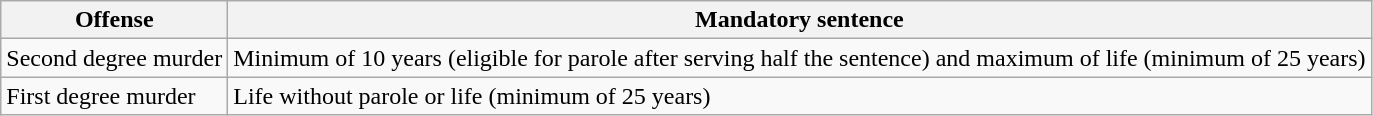<table class="wikitable">
<tr>
<th>Offense</th>
<th>Mandatory sentence</th>
</tr>
<tr>
<td>Second degree murder</td>
<td>Minimum of 10 years (eligible for parole after serving half the sentence) and maximum of life (minimum of 25 years)</td>
</tr>
<tr>
<td>First degree murder</td>
<td>Life without parole or life (minimum of 25 years)</td>
</tr>
</table>
